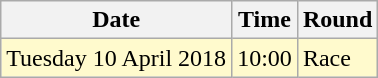<table class="wikitable">
<tr>
<th>Date</th>
<th>Time</th>
<th>Round</th>
</tr>
<tr>
<td style=background:lemonchiffon>Tuesday 10 April 2018</td>
<td style=background:lemonchiffon>10:00</td>
<td style=background:lemonchiffon>Race</td>
</tr>
</table>
